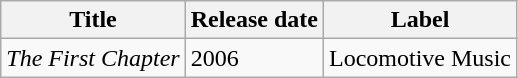<table class="wikitable">
<tr>
<th>Title</th>
<th>Release date</th>
<th>Label</th>
</tr>
<tr>
<td><em>The First Chapter</em></td>
<td>2006</td>
<td>Locomotive Music</td>
</tr>
</table>
